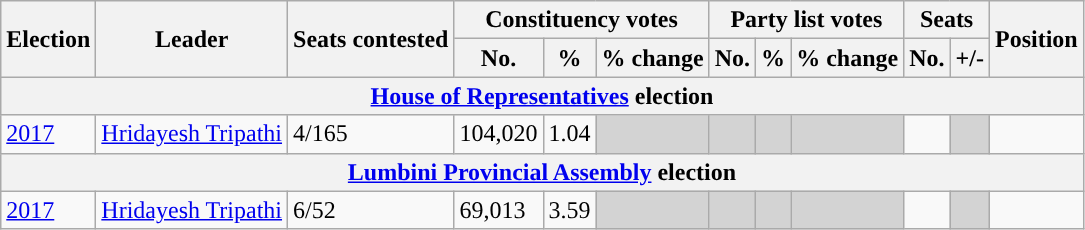<table class="wikitable">
<tr>
<th rowspan="2" style="background-color:">Election</th>
<th rowspan="2" style="background-color:">Leader</th>
<th rowspan="2" style="background-color:">Seats contested</th>
<th colspan="3" style="background-color:">Constituency votes</th>
<th colspan="3" style="background-color:">Party list votes</th>
<th colspan="2" style="background-color:">Seats</th>
<th rowspan="2" style="background-color:">Position</th>
</tr>
<tr>
<th style="background-color:">No.</th>
<th style="background-color:">%</th>
<th style="background-color:">% change</th>
<th style="background-color:">No.</th>
<th style="background-color:">%</th>
<th style="background-color:">% change</th>
<th style="background-color:">No.</th>
<th style="background-color:">+/-</th>
</tr>
<tr>
<th colspan="12"><a href='#'>House of Representatives</a> election</th>
</tr>
<tr>
<td><a href='#'>2017</a></td>
<td><a href='#'>Hridayesh Tripathi</a></td>
<td>4/165</td>
<td>104,020</td>
<td>1.04</td>
<td bgcolor="lightgrey"></td>
<td bgcolor="lightgrey"></td>
<td bgcolor="lightgrey"></td>
<td bgcolor="lightgrey"></td>
<td style="text-align:center;"></td>
<td bgcolor="lightgrey"></td>
<td></td>
</tr>
<tr>
<th colspan="12"><a href='#'>Lumbini Provincial Assembly</a> election</th>
</tr>
<tr>
<td><a href='#'>2017</a></td>
<td><a href='#'>Hridayesh Tripathi</a></td>
<td>6/52</td>
<td>69,013</td>
<td>3.59</td>
<td bgcolor="lightgrey"></td>
<td bgcolor="lightgrey"></td>
<td bgcolor="lightgrey"></td>
<td bgcolor="lightgrey"></td>
<td style="text-align:center;"></td>
<td bgcolor="lightgrey"></td>
<td></td>
</tr>
</table>
